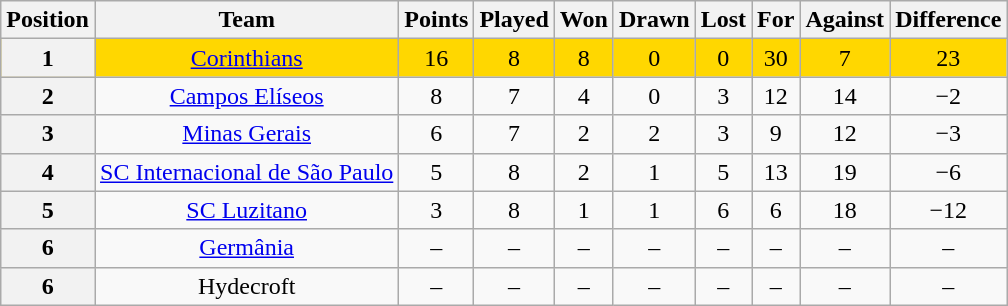<table class="wikitable" style="text-align:center">
<tr>
<th>Position</th>
<th>Team</th>
<th>Points</th>
<th>Played</th>
<th>Won</th>
<th>Drawn</th>
<th>Lost</th>
<th>For</th>
<th>Against</th>
<th>Difference</th>
</tr>
<tr style="background: gold;">
<th>1</th>
<td><a href='#'>Corinthians</a></td>
<td>16</td>
<td>8</td>
<td>8</td>
<td>0</td>
<td>0</td>
<td>30</td>
<td>7</td>
<td>23</td>
</tr>
<tr>
<th>2</th>
<td><a href='#'>Campos Elíseos</a></td>
<td>8</td>
<td>7</td>
<td>4</td>
<td>0</td>
<td>3</td>
<td>12</td>
<td>14</td>
<td>−2</td>
</tr>
<tr>
<th>3</th>
<td><a href='#'>Minas Gerais</a></td>
<td>6</td>
<td>7</td>
<td>2</td>
<td>2</td>
<td>3</td>
<td>9</td>
<td>12</td>
<td>−3</td>
</tr>
<tr>
<th>4</th>
<td><a href='#'>SC Internacional de São Paulo</a></td>
<td>5</td>
<td>8</td>
<td>2</td>
<td>1</td>
<td>5</td>
<td>13</td>
<td>19</td>
<td>−6</td>
</tr>
<tr>
<th>5</th>
<td><a href='#'>SC Luzitano</a></td>
<td>3</td>
<td>8</td>
<td>1</td>
<td>1</td>
<td>6</td>
<td>6</td>
<td>18</td>
<td>−12</td>
</tr>
<tr>
<th>6</th>
<td><a href='#'>Germânia</a></td>
<td>–</td>
<td>–</td>
<td>–</td>
<td>–</td>
<td>–</td>
<td>–</td>
<td>–</td>
<td>–</td>
</tr>
<tr>
<th>6</th>
<td>Hydecroft</td>
<td>–</td>
<td>–</td>
<td>–</td>
<td>–</td>
<td>–</td>
<td>–</td>
<td>–</td>
<td>–</td>
</tr>
</table>
